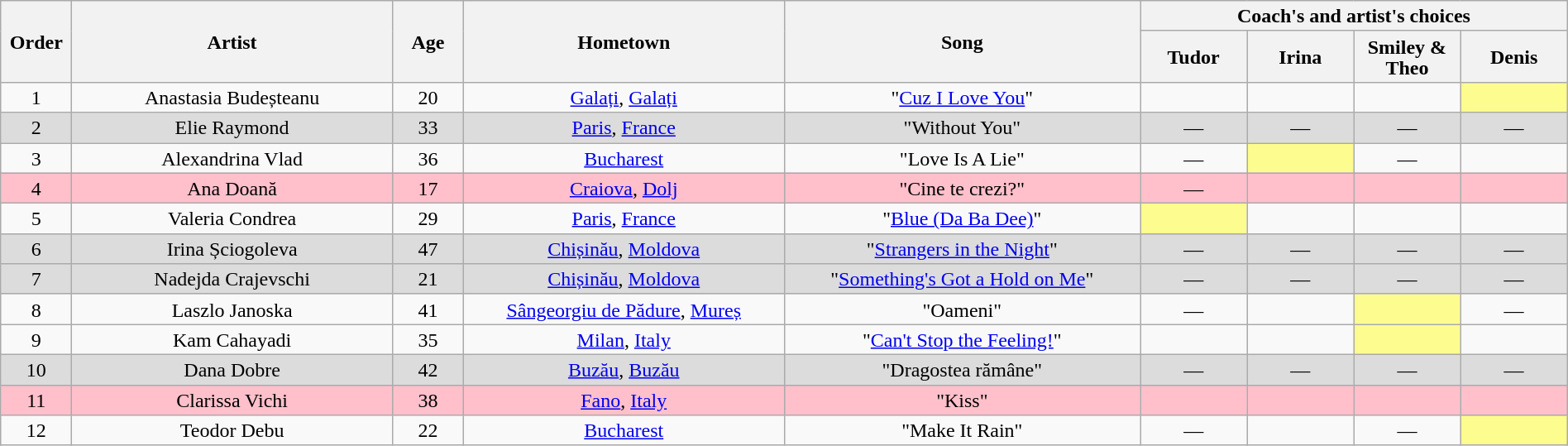<table class="wikitable" style="text-align:center; line-height:17px; width:100%;">
<tr>
<th scope="col" rowspan="2" style="width:04%;">Order</th>
<th scope="col" rowspan="2" style="width:18%;">Artist</th>
<th scope="col" rowspan="2" style="width:04%;">Age</th>
<th scope="col" rowspan="2" style="width:18%;">Hometown</th>
<th scope="col" rowspan="2" style="width:20%;">Song</th>
<th scope="col" colspan="4" style="width:24%;">Coach's and artist's choices</th>
</tr>
<tr>
<th style="width:06%;">Tudor</th>
<th style="width:06%;">Irina</th>
<th style="width:06%;">Smiley & Theo</th>
<th style="width:06%;">Denis</th>
</tr>
<tr>
<td>1</td>
<td>Anastasia Budeșteanu</td>
<td>20</td>
<td><a href='#'>Galați</a>, <a href='#'>Galați</a></td>
<td>"<a href='#'>Cuz I Love You</a>"</td>
<td></td>
<td></td>
<td></td>
<td style="background:#fdfc8f;"></td>
</tr>
<tr style="background:#DCDCDC;">
<td>2</td>
<td>Elie Raymond</td>
<td>33</td>
<td><a href='#'>Paris</a>, <a href='#'>France</a></td>
<td>"Without You"</td>
<td>—</td>
<td>—</td>
<td>—</td>
<td>—</td>
</tr>
<tr>
<td>3</td>
<td>Alexandrina Vlad</td>
<td>36</td>
<td><a href='#'>Bucharest</a></td>
<td>"Love Is A Lie"</td>
<td>—</td>
<td style="background:#fdfc8f;"></td>
<td>—</td>
<td></td>
</tr>
<tr>
<td style="background:pink">4</td>
<td style="background:pink">Ana Doană</td>
<td style="background:pink">17</td>
<td style="background:pink"><a href='#'>Craiova</a>, <a href='#'>Dolj</a></td>
<td style="background:pink">"Cine te crezi?"</td>
<td style="background:pink">—</td>
<td style="background:pink"></td>
<td style="background:pink"></td>
<td style="background:pink"></td>
</tr>
<tr>
<td>5</td>
<td>Valeria Condrea</td>
<td>29</td>
<td><a href='#'>Paris</a>, <a href='#'>France</a></td>
<td>"<a href='#'>Blue (Da Ba Dee)</a>"</td>
<td style="background:#fdfc8f;"></td>
<td></td>
<td></td>
<td></td>
</tr>
<tr style="background:#DCDCDC;">
<td>6</td>
<td>Irina Șciogoleva</td>
<td>47</td>
<td><a href='#'>Chișinău</a>, <a href='#'>Moldova</a></td>
<td>"<a href='#'>Strangers in the Night</a>"</td>
<td>—</td>
<td>—</td>
<td>—</td>
<td>—</td>
</tr>
<tr style="background:#DCDCDC;">
<td>7</td>
<td>Nadejda Crajevschi</td>
<td>21</td>
<td><a href='#'>Chișinău</a>, <a href='#'>Moldova</a></td>
<td>"<a href='#'>Something's Got a Hold on Me</a>"</td>
<td>—</td>
<td>—</td>
<td>—</td>
<td>—</td>
</tr>
<tr>
<td>8</td>
<td>Laszlo Janoska</td>
<td>41</td>
<td><a href='#'>Sângeorgiu de Pădure</a>, <a href='#'>Mureș</a></td>
<td>"Oameni"</td>
<td>—</td>
<td></td>
<td style="background:#fdfc8f;"></td>
<td>—</td>
</tr>
<tr>
<td>9</td>
<td>Kam Cahayadi</td>
<td>35</td>
<td><a href='#'>Milan</a>, <a href='#'>Italy</a></td>
<td>"<a href='#'>Can't Stop the Feeling!</a>"</td>
<td></td>
<td></td>
<td style="background:#fdfc8f;"></td>
<td></td>
</tr>
<tr style="background:#DCDCDC;">
<td>10</td>
<td>Dana Dobre</td>
<td>42</td>
<td><a href='#'>Buzău</a>, <a href='#'>Buzău</a></td>
<td>"Dragostea rămâne"</td>
<td>—</td>
<td>—</td>
<td>—</td>
<td>—</td>
</tr>
<tr>
<td style="background:pink">11</td>
<td style="background:pink">Clarissa Vichi</td>
<td style="background:pink">38</td>
<td style="background:pink"><a href='#'>Fano</a>, <a href='#'>Italy</a></td>
<td style="background:pink">"Kiss"</td>
<td style="background:pink"></td>
<td style="background:pink"></td>
<td style="background:pink"></td>
<td style="background:pink"></td>
</tr>
<tr>
<td>12</td>
<td>Teodor Debu</td>
<td>22</td>
<td><a href='#'>Bucharest</a></td>
<td>"Make It Rain"</td>
<td>—</td>
<td></td>
<td>—</td>
<td style="background:#fdfc8f;"></td>
</tr>
</table>
